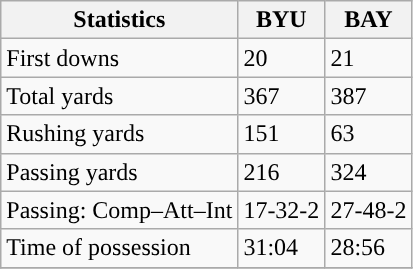<table class="wikitable" style="float: left;">
<tr>
<th>Statistics</th>
<th>BYU</th>
<th>BAY</th>
</tr>
<tr>
<td>First downs</td>
<td>20</td>
<td>21</td>
</tr>
<tr>
<td>Total yards</td>
<td>367</td>
<td>387</td>
</tr>
<tr>
<td>Rushing yards</td>
<td>151</td>
<td>63</td>
</tr>
<tr>
<td>Passing yards</td>
<td>216</td>
<td>324</td>
</tr>
<tr>
<td>Passing: Comp–Att–Int</td>
<td>17-32-2</td>
<td>27-48-2</td>
</tr>
<tr>
<td>Time of possession</td>
<td>31:04</td>
<td>28:56</td>
</tr>
<tr>
</tr>
</table>
